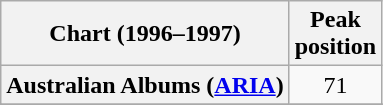<table class="wikitable sortable plainrowheaders" style="text-align:center">
<tr>
<th scope="col">Chart (1996–1997)</th>
<th scope="col">Peak<br>position</th>
</tr>
<tr>
<th scope="row">Australian Albums (<a href='#'>ARIA</a>)</th>
<td>71</td>
</tr>
<tr>
</tr>
<tr>
</tr>
<tr>
</tr>
<tr>
</tr>
<tr>
</tr>
<tr>
</tr>
</table>
